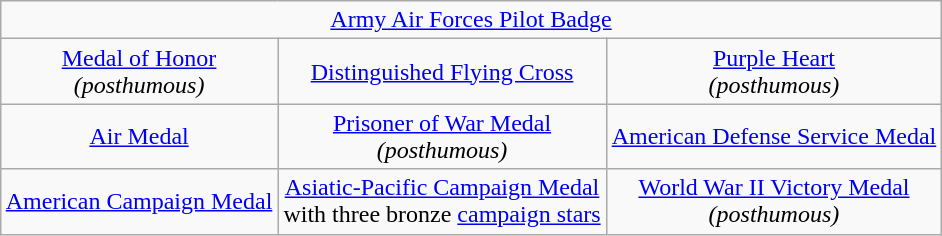<table class="wikitable" style="margin:1em auto; text-align:center;">
<tr>
<td colspan="3"><a href='#'>Army Air Forces Pilot Badge</a></td>
</tr>
<tr>
<td><a href='#'>Medal of Honor</a><br><em>(posthumous)</em></td>
<td><a href='#'>Distinguished Flying Cross</a></td>
<td><a href='#'>Purple Heart</a><br><em>(posthumous)</em></td>
</tr>
<tr>
<td><a href='#'>Air Medal</a></td>
<td><a href='#'>Prisoner of War Medal</a><br><em>(posthumous)</em></td>
<td><a href='#'>American Defense Service Medal</a></td>
</tr>
<tr>
<td><a href='#'>American Campaign Medal</a></td>
<td><a href='#'>Asiatic-Pacific Campaign Medal</a><br>with three bronze <a href='#'>campaign stars</a></td>
<td><a href='#'>World War II Victory Medal</a><br><em>(posthumous)</em></td>
</tr>
</table>
